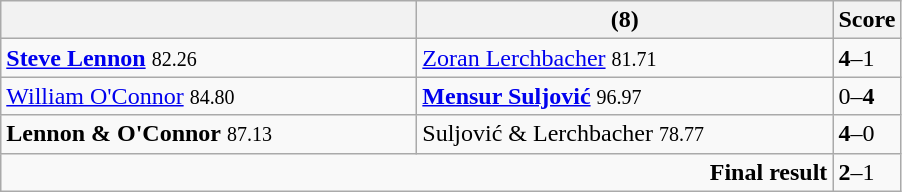<table class="wikitable">
<tr>
<th width=270><strong></strong></th>
<th width=270> (8)</th>
<th>Score</th>
</tr>
<tr>
<td><strong><a href='#'>Steve Lennon</a></strong> <small><span>82.26</span></small></td>
<td><a href='#'>Zoran Lerchbacher</a> <small><span>81.71</span></small></td>
<td><strong>4</strong>–1</td>
</tr>
<tr>
<td><a href='#'>William O'Connor</a> <small><span>84.80</span></small></td>
<td><strong><a href='#'>Mensur Suljović</a></strong> <small><span>96.97</span></small></td>
<td>0–<strong>4</strong></td>
</tr>
<tr>
<td><strong>Lennon & O'Connor</strong> <small><span>87.13</span></small></td>
<td>Suljović & Lerchbacher <small><span>78.77</span></small></td>
<td><strong>4</strong>–0</td>
</tr>
<tr>
<td colspan="2" align="right"><strong>Final result</strong></td>
<td><strong>2</strong>–1</td>
</tr>
</table>
